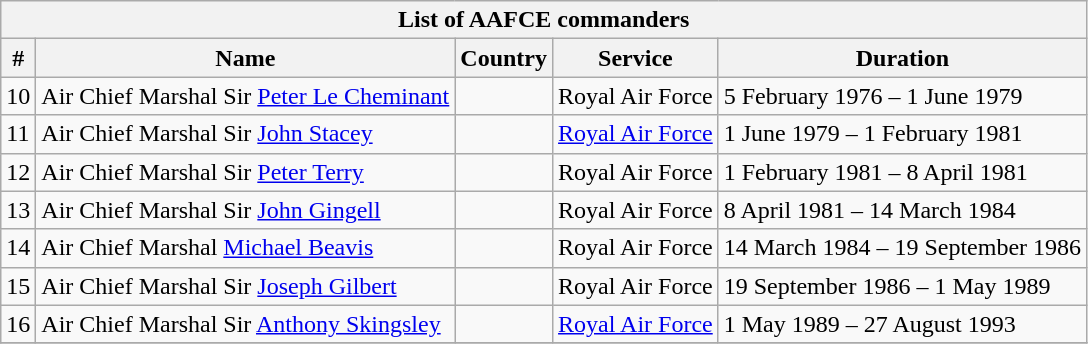<table class="wikitable">
<tr>
<th colspan=5>List of AAFCE commanders</th>
</tr>
<tr>
<th>#</th>
<th>Name</th>
<th>Country</th>
<th>Service</th>
<th>Duration</th>
</tr>
<tr>
<td>10</td>
<td>Air Chief Marshal Sir <a href='#'>Peter Le Cheminant</a></td>
<td></td>
<td>Royal Air Force</td>
<td>5 February 1976 – 1 June 1979</td>
</tr>
<tr>
<td>11</td>
<td>Air Chief Marshal Sir <a href='#'>John Stacey</a></td>
<td></td>
<td><a href='#'>Royal Air Force</a></td>
<td>1 June 1979 – 1 February 1981</td>
</tr>
<tr>
<td>12</td>
<td>Air Chief Marshal Sir <a href='#'>Peter Terry</a></td>
<td></td>
<td>Royal Air Force</td>
<td>1 February 1981 – 8 April 1981</td>
</tr>
<tr>
<td>13</td>
<td>Air Chief Marshal Sir <a href='#'>John Gingell</a></td>
<td></td>
<td>Royal Air Force</td>
<td>8 April 1981 – 14 March 1984</td>
</tr>
<tr>
<td>14</td>
<td>Air Chief Marshal <a href='#'>Michael Beavis</a></td>
<td></td>
<td>Royal Air Force</td>
<td>14 March 1984 – 19 September 1986</td>
</tr>
<tr>
<td>15</td>
<td>Air Chief Marshal Sir <a href='#'>Joseph Gilbert</a></td>
<td></td>
<td>Royal Air Force</td>
<td>19 September 1986 – 1 May 1989</td>
</tr>
<tr>
<td>16</td>
<td>Air Chief Marshal Sir <a href='#'>Anthony Skingsley</a></td>
<td></td>
<td><a href='#'>Royal Air Force</a></td>
<td>1 May 1989 – 27 August 1993</td>
</tr>
<tr>
</tr>
</table>
